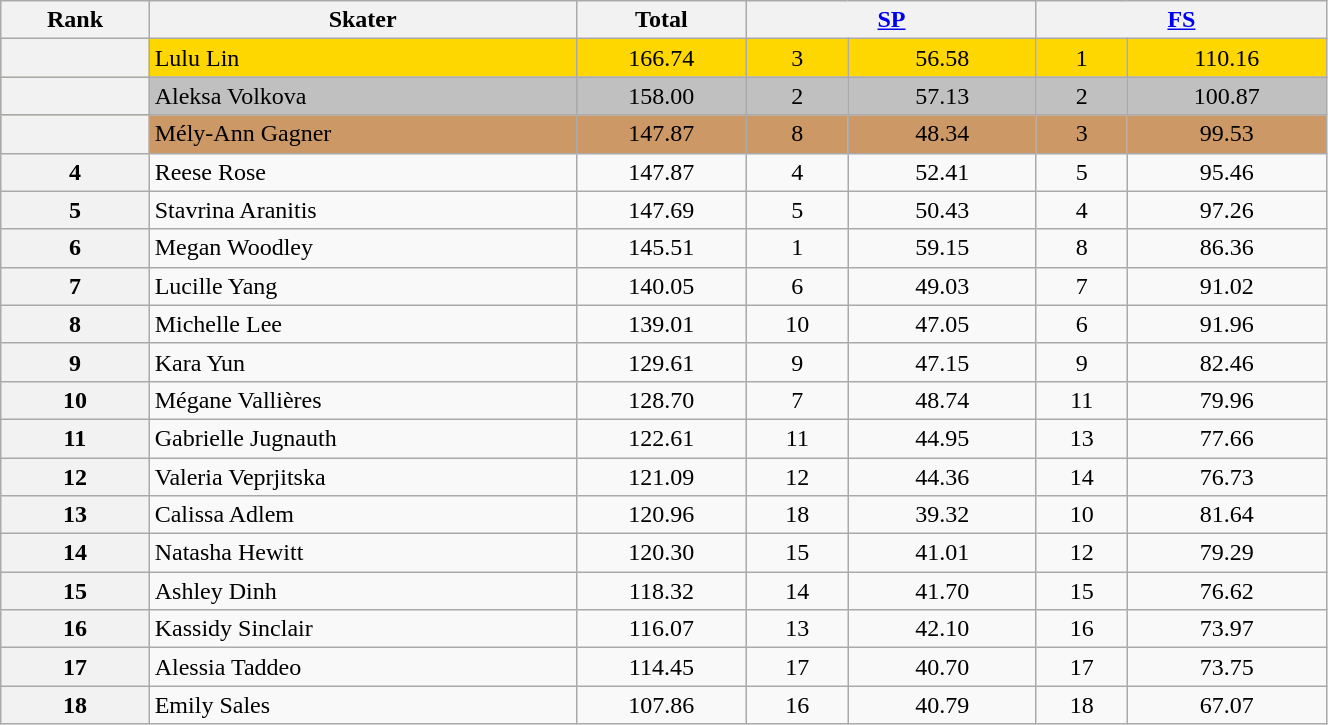<table class="wikitable sortable" style="text-align:center; width:70%">
<tr>
<th scope="col">Rank</th>
<th scope="col">Skater</th>
<th scope="col">Total</th>
<th scope="col" colspan="2" width="80px"><a href='#'>SP</a></th>
<th scope="col" colspan="2" width="80px"><a href='#'>FS</a></th>
</tr>
<tr bgcolor="gold">
<th scope="row"></th>
<td align="left">Lulu Lin</td>
<td>166.74</td>
<td>3</td>
<td>56.58</td>
<td>1</td>
<td>110.16</td>
</tr>
<tr bgcolor="silver">
<th scope="row"></th>
<td align="left">Aleksa Volkova</td>
<td>158.00</td>
<td>2</td>
<td>57.13</td>
<td>2</td>
<td>100.87</td>
</tr>
<tr bgcolor="cc9966">
<th scope="row"></th>
<td align="left">Mély-Ann Gagner</td>
<td>147.87</td>
<td>8</td>
<td>48.34</td>
<td>3</td>
<td>99.53</td>
</tr>
<tr>
<th scope="row">4</th>
<td align="left">Reese Rose</td>
<td>147.87</td>
<td>4</td>
<td>52.41</td>
<td>5</td>
<td>95.46</td>
</tr>
<tr>
<th scope="row">5</th>
<td align="left">Stavrina Aranitis</td>
<td>147.69</td>
<td>5</td>
<td>50.43</td>
<td>4</td>
<td>97.26</td>
</tr>
<tr>
<th scope="row">6</th>
<td align="left">Megan Woodley</td>
<td>145.51</td>
<td>1</td>
<td>59.15</td>
<td>8</td>
<td>86.36</td>
</tr>
<tr>
<th scope="row">7</th>
<td align="left">Lucille Yang</td>
<td>140.05</td>
<td>6</td>
<td>49.03</td>
<td>7</td>
<td>91.02</td>
</tr>
<tr>
<th scope="row">8</th>
<td align="left">Michelle Lee</td>
<td>139.01</td>
<td>10</td>
<td>47.05</td>
<td>6</td>
<td>91.96</td>
</tr>
<tr>
<th scope="row">9</th>
<td align="left">Kara Yun</td>
<td>129.61</td>
<td>9</td>
<td>47.15</td>
<td>9</td>
<td>82.46</td>
</tr>
<tr>
<th scope="row">10</th>
<td align="left">Mégane Vallières</td>
<td>128.70</td>
<td>7</td>
<td>48.74</td>
<td>11</td>
<td>79.96</td>
</tr>
<tr>
<th scope="row">11</th>
<td align="left">Gabrielle Jugnauth</td>
<td>122.61</td>
<td>11</td>
<td>44.95</td>
<td>13</td>
<td>77.66</td>
</tr>
<tr>
<th scope="row">12</th>
<td align="left">Valeria Veprjitska</td>
<td>121.09</td>
<td>12</td>
<td>44.36</td>
<td>14</td>
<td>76.73</td>
</tr>
<tr>
<th scope="row">13</th>
<td align="left">Calissa Adlem</td>
<td>120.96</td>
<td>18</td>
<td>39.32</td>
<td>10</td>
<td>81.64</td>
</tr>
<tr>
<th scope="row">14</th>
<td align="left">Natasha Hewitt</td>
<td>120.30</td>
<td>15</td>
<td>41.01</td>
<td>12</td>
<td>79.29</td>
</tr>
<tr>
<th scope="row">15</th>
<td align="left">Ashley Dinh</td>
<td>118.32</td>
<td>14</td>
<td>41.70</td>
<td>15</td>
<td>76.62</td>
</tr>
<tr>
<th scope="row">16</th>
<td align="left">Kassidy Sinclair</td>
<td>116.07</td>
<td>13</td>
<td>42.10</td>
<td>16</td>
<td>73.97</td>
</tr>
<tr>
<th scope="row">17</th>
<td align="left">Alessia Taddeo</td>
<td>114.45</td>
<td>17</td>
<td>40.70</td>
<td>17</td>
<td>73.75</td>
</tr>
<tr>
<th scope="row">18</th>
<td align="left">Emily Sales</td>
<td>107.86</td>
<td>16</td>
<td>40.79</td>
<td>18</td>
<td>67.07</td>
</tr>
</table>
